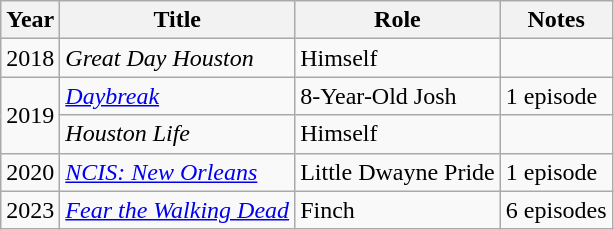<table class="wikitable">
<tr>
<th>Year</th>
<th>Title</th>
<th>Role</th>
<th>Notes</th>
</tr>
<tr>
<td>2018</td>
<td><em>Great Day Houston</em></td>
<td>Himself</td>
<td></td>
</tr>
<tr>
<td rowspan="2">2019</td>
<td><em><a href='#'>Daybreak</a></em></td>
<td>8-Year-Old Josh</td>
<td>1 episode</td>
</tr>
<tr>
<td><em>Houston Life</em></td>
<td>Himself</td>
<td></td>
</tr>
<tr>
<td>2020</td>
<td><em><a href='#'>NCIS: New Orleans</a></em></td>
<td>Little Dwayne Pride</td>
<td>1 episode</td>
</tr>
<tr>
<td>2023</td>
<td><em><a href='#'>Fear the Walking Dead</a></em></td>
<td>Finch</td>
<td>6 episodes</td>
</tr>
</table>
